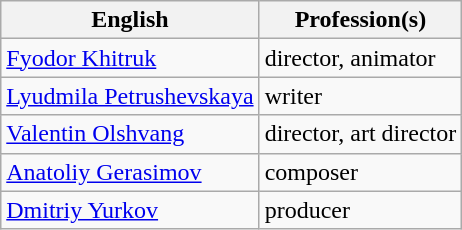<table class="wikitable">
<tr>
<th>English</th>
<th>Profession(s)</th>
</tr>
<tr>
<td><a href='#'>Fyodor Khitruk</a></td>
<td>director, animator</td>
</tr>
<tr>
<td><a href='#'>Lyudmila Petrushevskaya</a> </td>
<td>writer</td>
</tr>
<tr>
<td><a href='#'>Valentin Olshvang</a> </td>
<td>director, art director</td>
</tr>
<tr>
<td><a href='#'>Anatoliy Gerasimov</a> </td>
<td>composer</td>
</tr>
<tr>
<td><a href='#'>Dmitriy Yurkov</a> </td>
<td>producer</td>
</tr>
</table>
